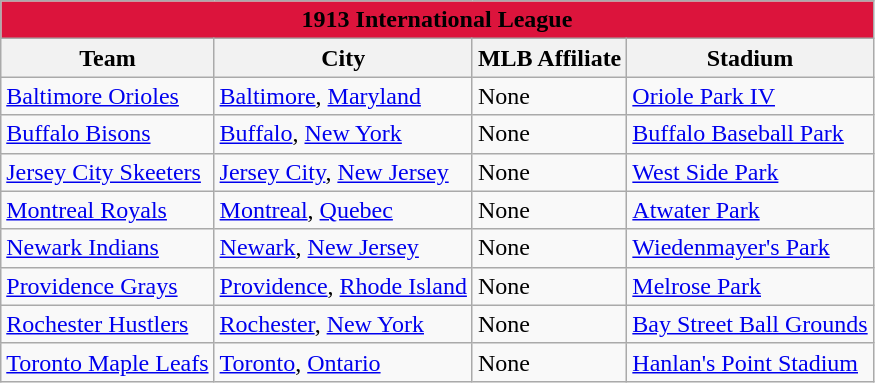<table class="wikitable" style="width:auto">
<tr>
<td bgcolor="#DC143C" align="center" colspan="7"><strong><span>1913 International League</span></strong></td>
</tr>
<tr>
<th>Team</th>
<th>City</th>
<th>MLB Affiliate</th>
<th>Stadium</th>
</tr>
<tr>
<td><a href='#'>Baltimore Orioles</a></td>
<td><a href='#'>Baltimore</a>, <a href='#'>Maryland</a></td>
<td>None</td>
<td><a href='#'>Oriole Park IV</a></td>
</tr>
<tr>
<td><a href='#'>Buffalo Bisons</a></td>
<td><a href='#'>Buffalo</a>, <a href='#'>New York</a></td>
<td>None</td>
<td><a href='#'>Buffalo Baseball Park</a></td>
</tr>
<tr>
<td><a href='#'>Jersey City Skeeters</a></td>
<td><a href='#'>Jersey City</a>, <a href='#'>New Jersey</a></td>
<td>None</td>
<td><a href='#'>West Side Park</a></td>
</tr>
<tr>
<td><a href='#'>Montreal Royals</a></td>
<td><a href='#'>Montreal</a>, <a href='#'>Quebec</a></td>
<td>None</td>
<td><a href='#'>Atwater Park</a></td>
</tr>
<tr>
<td><a href='#'>Newark Indians</a></td>
<td><a href='#'>Newark</a>, <a href='#'>New Jersey</a></td>
<td>None</td>
<td><a href='#'>Wiedenmayer's Park</a></td>
</tr>
<tr>
<td><a href='#'>Providence Grays</a></td>
<td><a href='#'>Providence</a>, <a href='#'>Rhode Island</a></td>
<td>None</td>
<td><a href='#'>Melrose Park</a></td>
</tr>
<tr>
<td><a href='#'>Rochester Hustlers</a></td>
<td><a href='#'>Rochester</a>, <a href='#'>New York</a></td>
<td>None</td>
<td><a href='#'>Bay Street Ball Grounds</a></td>
</tr>
<tr>
<td><a href='#'>Toronto Maple Leafs</a></td>
<td><a href='#'>Toronto</a>, <a href='#'>Ontario</a></td>
<td>None</td>
<td><a href='#'>Hanlan's Point Stadium</a></td>
</tr>
</table>
